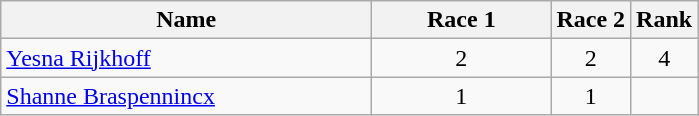<table class="wikitable" style="text-align:center;">
<tr>
<th style="width:15em">Name</th>
<th style="width:7em">Race 1</th>
<th>Race 2</th>
<th>Rank</th>
</tr>
<tr>
<td align=left><a href='#'>Yesna Rijkhoff</a></td>
<td>2</td>
<td>2</td>
<td>4</td>
</tr>
<tr>
<td align=left><a href='#'>Shanne Braspennincx</a></td>
<td>1</td>
<td>1</td>
<td></td>
</tr>
</table>
